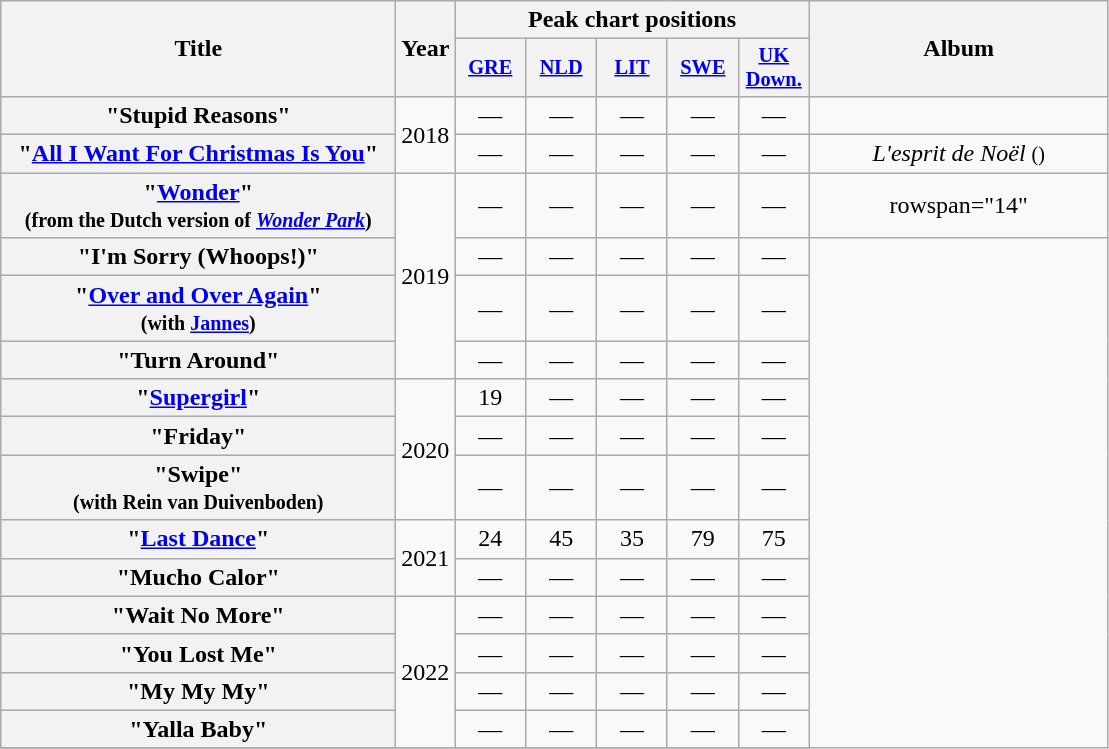<table class="wikitable plainrowheaders" style="text-align:center;">
<tr>
<th scope="col" rowspan="2" style="width:16em;">Title</th>
<th scope="col" rowspan="2" style="width:1em;">Year</th>
<th scope="col" colspan="5">Peak chart positions</th>
<th scope="col" rowspan="2" style="width:12em;">Album</th>
</tr>
<tr>
<th scope="col" style="width:3em;font-size:85%;"><a href='#'>GRE</a><br></th>
<th scope="col" style="width:3em;font-size:85%;"><a href='#'>NLD</a><br></th>
<th scope="col" style="width:3em;font-size:85%;"><a href='#'>LIT</a><br></th>
<th scope="col" style="width:3em;font-size:85%;"><a href='#'>SWE</a><br></th>
<th scope="col" style="width:3em;font-size:85%;"><a href='#'>UK<br>Down.</a><br></th>
</tr>
<tr>
<th scope="row">"Stupid Reasons"</th>
<td rowspan="2">2018</td>
<td>—</td>
<td>—</td>
<td>—</td>
<td>—</td>
<td>—</td>
<td></td>
</tr>
<tr>
<th scope="row">"<a href='#'>All I Want For Christmas Is You</a>"</th>
<td>—</td>
<td>—</td>
<td>—</td>
<td>—</td>
<td>—</td>
<td><em>L'esprit de Noël</em> <small>()</small></td>
</tr>
<tr>
<th scope="row">"<a href='#'>Wonder</a>"<br><small>(from the Dutch version of <em><a href='#'>Wonder Park</a></em>)</small></th>
<td rowspan="4">2019</td>
<td>—</td>
<td>—</td>
<td>—</td>
<td>—</td>
<td>—</td>
<td>rowspan="14" </td>
</tr>
<tr>
<th scope="row">"I'm Sorry (Whoops!)"</th>
<td>—</td>
<td>—</td>
<td>—</td>
<td>—</td>
<td>—</td>
</tr>
<tr>
<th scope="row">"<a href='#'>Over and Over Again</a>"<br><small>(with <a href='#'>Jannes</a>)</small></th>
<td>—</td>
<td>—</td>
<td>—</td>
<td>—</td>
<td>—</td>
</tr>
<tr>
<th scope="row">"Turn Around"</th>
<td>—</td>
<td>—</td>
<td>—</td>
<td>—</td>
<td>—</td>
</tr>
<tr>
<th scope="row">"<a href='#'>Supergirl</a>"</th>
<td rowspan="3">2020</td>
<td>19</td>
<td>—</td>
<td>—</td>
<td>—</td>
<td>—</td>
</tr>
<tr>
<th scope="row">"Friday"</th>
<td>—</td>
<td>—</td>
<td>—</td>
<td>—</td>
<td>—</td>
</tr>
<tr>
<th scope="row">"Swipe"<br><small>(with Rein van Duivenboden)</small></th>
<td>—</td>
<td>—</td>
<td>—</td>
<td>—</td>
<td>—</td>
</tr>
<tr>
<th scope="row">"<a href='#'>Last Dance</a>"</th>
<td rowspan="2">2021</td>
<td>24</td>
<td>45</td>
<td>35</td>
<td>79</td>
<td>75</td>
</tr>
<tr>
<th scope="row">"Mucho Calor"</th>
<td>—</td>
<td>—</td>
<td>—</td>
<td>—</td>
<td>—</td>
</tr>
<tr>
<th scope="row">"Wait No More"</th>
<td rowspan="4">2022</td>
<td>—</td>
<td>—</td>
<td>—</td>
<td>—</td>
<td>—</td>
</tr>
<tr>
<th scope="row">"You Lost Me"</th>
<td>—</td>
<td>—</td>
<td>—</td>
<td>—</td>
<td>—</td>
</tr>
<tr>
<th scope="row">"My My My"</th>
<td>—</td>
<td>—</td>
<td>—</td>
<td>—</td>
<td>—</td>
</tr>
<tr>
<th scope="row">"Yalla Baby"</th>
<td>—</td>
<td>—</td>
<td>—</td>
<td>—</td>
<td>—</td>
</tr>
<tr>
</tr>
</table>
